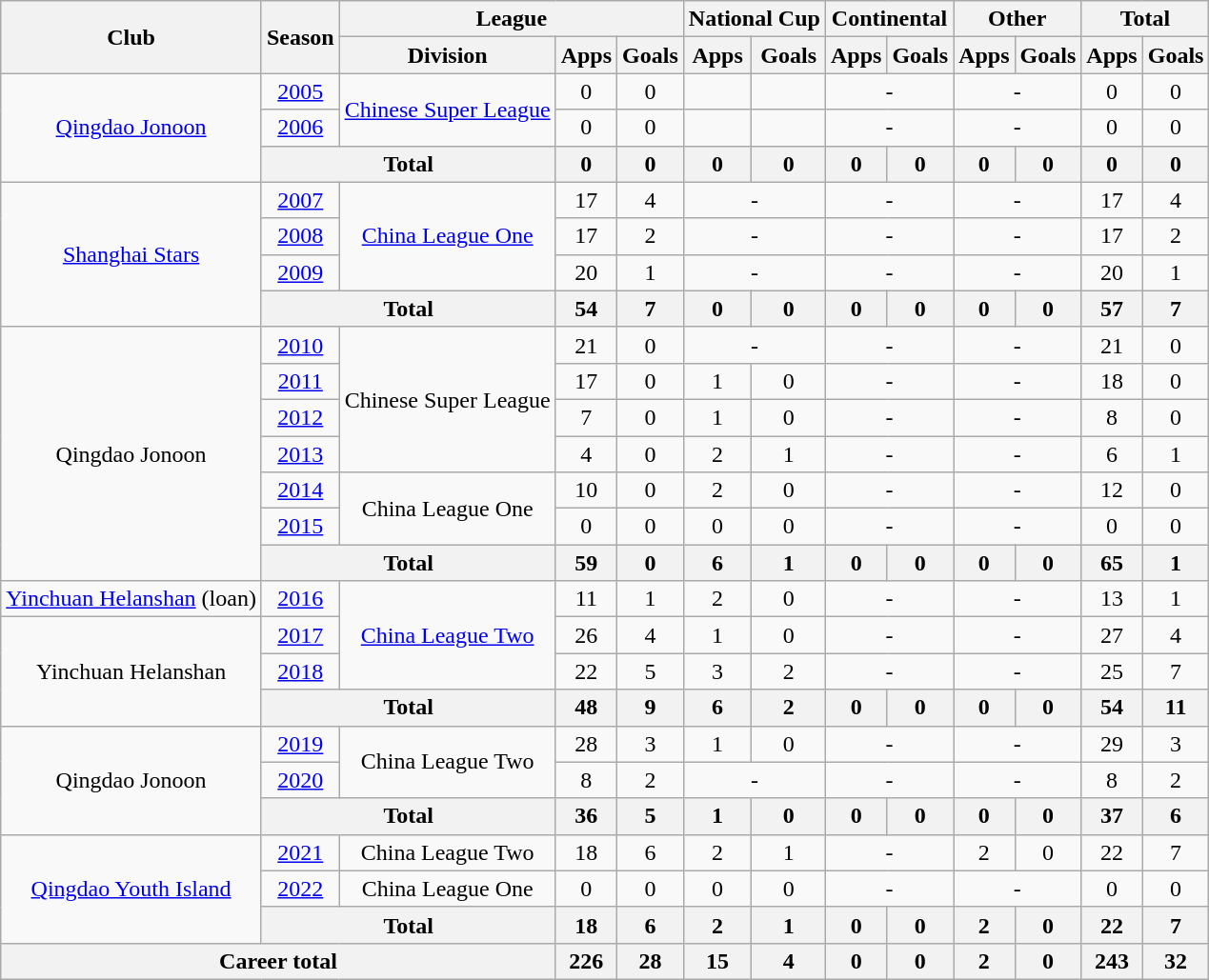<table class="wikitable" style="text-align: center">
<tr>
<th rowspan="2">Club</th>
<th rowspan="2">Season</th>
<th colspan="3">League</th>
<th colspan="2">National Cup</th>
<th colspan="2">Continental</th>
<th colspan="2">Other</th>
<th colspan="2">Total</th>
</tr>
<tr>
<th>Division</th>
<th>Apps</th>
<th>Goals</th>
<th>Apps</th>
<th>Goals</th>
<th>Apps</th>
<th>Goals</th>
<th>Apps</th>
<th>Goals</th>
<th>Apps</th>
<th>Goals</th>
</tr>
<tr>
<td rowspan=3><a href='#'>Qingdao Jonoon</a></td>
<td><a href='#'>2005</a></td>
<td rowspan="2"><a href='#'>Chinese Super League</a></td>
<td>0</td>
<td>0</td>
<td></td>
<td></td>
<td colspan="2">-</td>
<td colspan="2">-</td>
<td>0</td>
<td>0</td>
</tr>
<tr>
<td><a href='#'>2006</a></td>
<td>0</td>
<td>0</td>
<td></td>
<td></td>
<td colspan="2">-</td>
<td colspan="2">-</td>
<td>0</td>
<td>0</td>
</tr>
<tr>
<th colspan="2">Total</th>
<th>0</th>
<th>0</th>
<th>0</th>
<th>0</th>
<th>0</th>
<th>0</th>
<th>0</th>
<th>0</th>
<th>0</th>
<th>0</th>
</tr>
<tr>
<td rowspan=4><a href='#'>Shanghai Stars</a></td>
<td><a href='#'>2007</a></td>
<td rowspan="3"><a href='#'>China League One</a></td>
<td>17</td>
<td>4</td>
<td colspan="2">-</td>
<td colspan="2">-</td>
<td colspan="2">-</td>
<td>17</td>
<td>4</td>
</tr>
<tr>
<td><a href='#'>2008</a></td>
<td>17</td>
<td>2</td>
<td colspan="2">-</td>
<td colspan="2">-</td>
<td colspan="2">-</td>
<td>17</td>
<td>2</td>
</tr>
<tr>
<td><a href='#'>2009</a></td>
<td>20</td>
<td>1</td>
<td colspan="2">-</td>
<td colspan="2">-</td>
<td colspan="2">-</td>
<td>20</td>
<td>1</td>
</tr>
<tr>
<th colspan="2">Total</th>
<th>54</th>
<th>7</th>
<th>0</th>
<th>0</th>
<th>0</th>
<th>0</th>
<th>0</th>
<th>0</th>
<th>57</th>
<th>7</th>
</tr>
<tr>
<td rowspan=7>Qingdao Jonoon</td>
<td><a href='#'>2010</a></td>
<td rowspan="4">Chinese Super League</td>
<td>21</td>
<td>0</td>
<td colspan="2">-</td>
<td colspan="2">-</td>
<td colspan="2">-</td>
<td>21</td>
<td>0</td>
</tr>
<tr>
<td><a href='#'>2011</a></td>
<td>17</td>
<td>0</td>
<td>1</td>
<td>0</td>
<td colspan="2">-</td>
<td colspan="2">-</td>
<td>18</td>
<td>0</td>
</tr>
<tr>
<td><a href='#'>2012</a></td>
<td>7</td>
<td>0</td>
<td>1</td>
<td>0</td>
<td colspan="2">-</td>
<td colspan="2">-</td>
<td>8</td>
<td>0</td>
</tr>
<tr>
<td><a href='#'>2013</a></td>
<td>4</td>
<td>0</td>
<td>2</td>
<td>1</td>
<td colspan="2">-</td>
<td colspan="2">-</td>
<td>6</td>
<td>1</td>
</tr>
<tr>
<td><a href='#'>2014</a></td>
<td rowspan="2">China League One</td>
<td>10</td>
<td>0</td>
<td>2</td>
<td>0</td>
<td colspan="2">-</td>
<td colspan="2">-</td>
<td>12</td>
<td>0</td>
</tr>
<tr>
<td><a href='#'>2015</a></td>
<td>0</td>
<td>0</td>
<td>0</td>
<td>0</td>
<td colspan="2">-</td>
<td colspan="2">-</td>
<td>0</td>
<td>0</td>
</tr>
<tr>
<th colspan="2">Total</th>
<th>59</th>
<th>0</th>
<th>6</th>
<th>1</th>
<th>0</th>
<th>0</th>
<th>0</th>
<th>0</th>
<th>65</th>
<th>1</th>
</tr>
<tr>
<td><a href='#'>Yinchuan Helanshan</a> (loan)</td>
<td><a href='#'>2016</a></td>
<td rowspan=3><a href='#'>China League Two</a></td>
<td>11</td>
<td>1</td>
<td>2</td>
<td>0</td>
<td colspan="2">-</td>
<td colspan="2">-</td>
<td>13</td>
<td>1</td>
</tr>
<tr>
<td rowspan=3>Yinchuan Helanshan</td>
<td><a href='#'>2017</a></td>
<td>26</td>
<td>4</td>
<td>1</td>
<td>0</td>
<td colspan="2">-</td>
<td colspan="2">-</td>
<td>27</td>
<td>4</td>
</tr>
<tr>
<td><a href='#'>2018</a></td>
<td>22</td>
<td>5</td>
<td>3</td>
<td>2</td>
<td colspan="2">-</td>
<td colspan="2">-</td>
<td>25</td>
<td>7</td>
</tr>
<tr>
<th colspan="2">Total</th>
<th>48</th>
<th>9</th>
<th>6</th>
<th>2</th>
<th>0</th>
<th>0</th>
<th>0</th>
<th>0</th>
<th>54</th>
<th>11</th>
</tr>
<tr>
<td rowspan=3>Qingdao Jonoon</td>
<td><a href='#'>2019</a></td>
<td rowspan=2>China League Two</td>
<td>28</td>
<td>3</td>
<td>1</td>
<td>0</td>
<td colspan="2">-</td>
<td colspan="2">-</td>
<td>29</td>
<td>3</td>
</tr>
<tr>
<td><a href='#'>2020</a></td>
<td>8</td>
<td>2</td>
<td colspan="2">-</td>
<td colspan="2">-</td>
<td colspan="2">-</td>
<td>8</td>
<td>2</td>
</tr>
<tr>
<th colspan="2">Total</th>
<th>36</th>
<th>5</th>
<th>1</th>
<th>0</th>
<th>0</th>
<th>0</th>
<th>0</th>
<th>0</th>
<th>37</th>
<th>6</th>
</tr>
<tr>
<td rowspan=3><a href='#'>Qingdao Youth Island</a></td>
<td><a href='#'>2021</a></td>
<td>China League Two</td>
<td>18</td>
<td>6</td>
<td>2</td>
<td>1</td>
<td colspan="2">-</td>
<td>2</td>
<td>0</td>
<td>22</td>
<td>7</td>
</tr>
<tr>
<td><a href='#'>2022</a></td>
<td>China League One</td>
<td>0</td>
<td>0</td>
<td>0</td>
<td>0</td>
<td colspan="2">-</td>
<td colspan="2">-</td>
<td>0</td>
<td>0</td>
</tr>
<tr>
<th colspan="2">Total</th>
<th>18</th>
<th>6</th>
<th>2</th>
<th>1</th>
<th>0</th>
<th>0</th>
<th>2</th>
<th>0</th>
<th>22</th>
<th>7</th>
</tr>
<tr>
<th colspan=3>Career total</th>
<th>226</th>
<th>28</th>
<th>15</th>
<th>4</th>
<th>0</th>
<th>0</th>
<th>2</th>
<th>0</th>
<th>243</th>
<th>32</th>
</tr>
</table>
